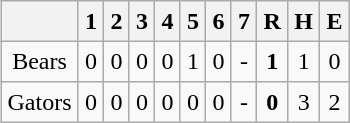<table align = right border="2" cellpadding="4" cellspacing="0" style="margin: 1em 1em 1em 1em; background: #F9F9F9; border: 1px #aaa solid; border-collapse: collapse;">
<tr align=center style="background: #F2F2F2;">
<th></th>
<th>1</th>
<th>2</th>
<th>3</th>
<th>4</th>
<th>5</th>
<th>6</th>
<th>7</th>
<th>R</th>
<th>H</th>
<th>E</th>
</tr>
<tr align=center>
<td>Bears</td>
<td>0</td>
<td>0</td>
<td>0</td>
<td>0</td>
<td>1</td>
<td>0</td>
<td>-</td>
<td><strong>1</strong></td>
<td>1</td>
<td>0</td>
</tr>
<tr align=center>
<td>Gators</td>
<td>0</td>
<td>0</td>
<td>0</td>
<td>0</td>
<td>0</td>
<td>0</td>
<td>-</td>
<td><strong>0</strong></td>
<td>3</td>
<td>2</td>
</tr>
</table>
